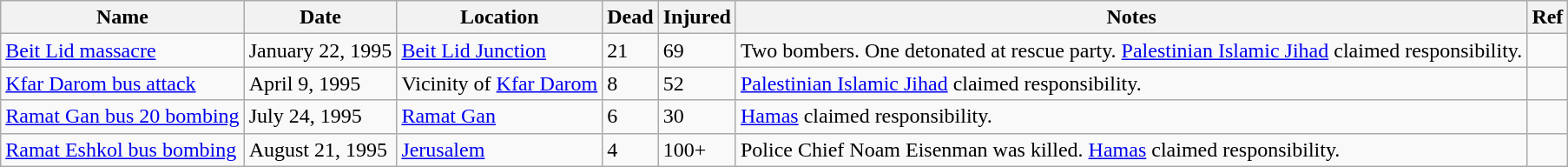<table class="wikitable">
<tr>
<th>Name</th>
<th>Date</th>
<th>Location</th>
<th>Dead</th>
<th>Injured</th>
<th>Notes</th>
<th>Ref</th>
</tr>
<tr>
<td><a href='#'>Beit Lid massacre</a></td>
<td>January 22, 1995</td>
<td><a href='#'>Beit Lid Junction</a></td>
<td>21</td>
<td>69</td>
<td>Two bombers. One detonated at rescue party. <a href='#'>Palestinian Islamic Jihad</a> claimed responsibility.</td>
<td></td>
</tr>
<tr>
<td><a href='#'>Kfar Darom bus attack</a></td>
<td>April 9, 1995</td>
<td>Vicinity of <a href='#'>Kfar Darom</a></td>
<td>8</td>
<td>52</td>
<td><a href='#'>Palestinian Islamic Jihad</a> claimed responsibility.</td>
<td></td>
</tr>
<tr>
<td><a href='#'>Ramat Gan bus 20 bombing</a></td>
<td>July 24, 1995</td>
<td><a href='#'>Ramat Gan</a></td>
<td>6</td>
<td>30</td>
<td><a href='#'>Hamas</a> claimed responsibility.</td>
<td></td>
</tr>
<tr>
<td><a href='#'>Ramat Eshkol bus bombing</a></td>
<td>August 21, 1995</td>
<td><a href='#'>Jerusalem</a></td>
<td>4</td>
<td>100+</td>
<td>Police Chief Noam Eisenman was killed. <a href='#'>Hamas</a> claimed responsibility.</td>
<td></td>
</tr>
</table>
